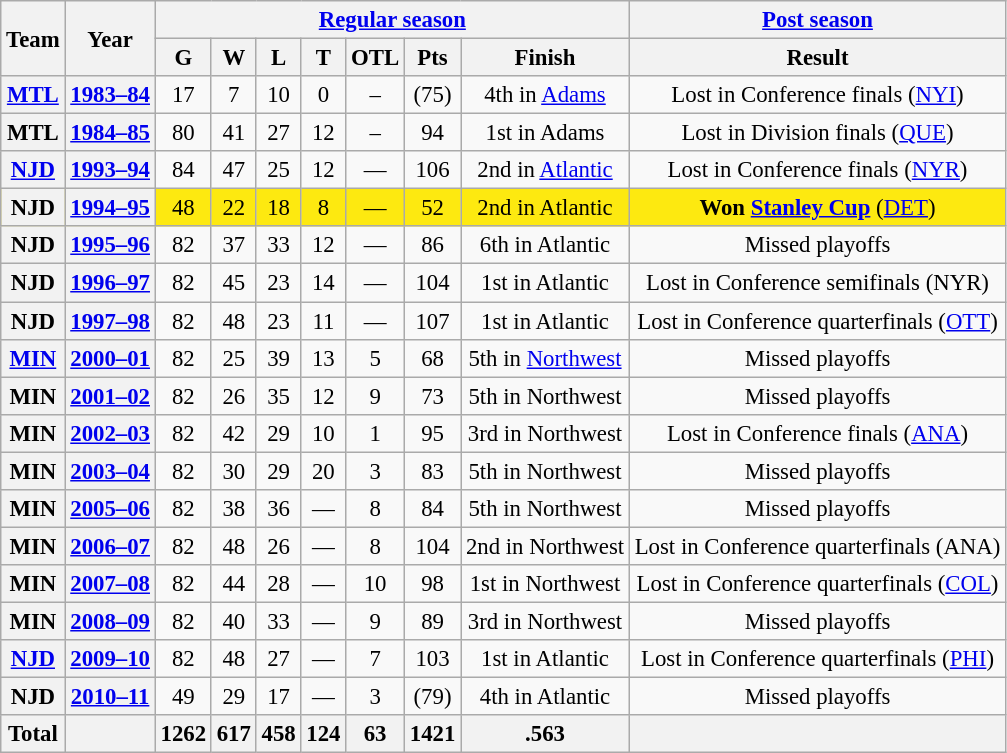<table class="wikitable" style="font-size: 95%; text-align:center;">
<tr>
<th rowspan=2>Team</th>
<th rowspan=2>Year</th>
<th colspan=7><a href='#'>Regular season</a></th>
<th colspan=1><a href='#'>Post season</a></th>
</tr>
<tr>
<th>G</th>
<th>W</th>
<th>L</th>
<th>T</th>
<th>OTL</th>
<th>Pts</th>
<th>Finish</th>
<th>Result</th>
</tr>
<tr>
<th><a href='#'>MTL</a></th>
<th><a href='#'>1983–84</a></th>
<td>17</td>
<td>7</td>
<td>10</td>
<td>0</td>
<td>–</td>
<td>(75)</td>
<td>4th in <a href='#'>Adams</a></td>
<td>Lost in Conference finals (<a href='#'>NYI</a>)</td>
</tr>
<tr>
<th>MTL</th>
<th><a href='#'>1984–85</a></th>
<td>80</td>
<td>41</td>
<td>27</td>
<td>12</td>
<td>–</td>
<td>94</td>
<td>1st in Adams</td>
<td>Lost in Division finals (<a href='#'>QUE</a>)</td>
</tr>
<tr>
<th><a href='#'>NJD</a></th>
<th><a href='#'>1993–94</a></th>
<td>84</td>
<td>47</td>
<td>25</td>
<td>12</td>
<td>—</td>
<td>106</td>
<td>2nd in <a href='#'>Atlantic</a></td>
<td>Lost in Conference finals (<a href='#'>NYR</a>)</td>
</tr>
<tr ! style="background:#FDE910;">
<th>NJD</th>
<th><a href='#'>1994–95</a></th>
<td>48</td>
<td>22</td>
<td>18</td>
<td>8</td>
<td>—</td>
<td>52</td>
<td>2nd in Atlantic</td>
<td><strong>Won <a href='#'>Stanley Cup</a></strong> (<a href='#'>DET</a>)</td>
</tr>
<tr>
<th>NJD</th>
<th><a href='#'>1995–96</a></th>
<td>82</td>
<td>37</td>
<td>33</td>
<td>12</td>
<td>—</td>
<td>86</td>
<td>6th in Atlantic</td>
<td>Missed playoffs</td>
</tr>
<tr>
<th>NJD</th>
<th><a href='#'>1996–97</a></th>
<td>82</td>
<td>45</td>
<td>23</td>
<td>14</td>
<td>—</td>
<td>104</td>
<td>1st in Atlantic</td>
<td>Lost in Conference semifinals (NYR)</td>
</tr>
<tr>
<th>NJD</th>
<th><a href='#'>1997–98</a></th>
<td>82</td>
<td>48</td>
<td>23</td>
<td>11</td>
<td>—</td>
<td>107</td>
<td>1st in Atlantic</td>
<td>Lost in Conference quarterfinals (<a href='#'>OTT</a>)</td>
</tr>
<tr>
<th><a href='#'>MIN</a></th>
<th><a href='#'>2000–01</a></th>
<td>82</td>
<td>25</td>
<td>39</td>
<td>13</td>
<td>5</td>
<td>68</td>
<td>5th in <a href='#'>Northwest</a></td>
<td>Missed playoffs</td>
</tr>
<tr>
<th>MIN</th>
<th><a href='#'>2001–02</a></th>
<td>82</td>
<td>26</td>
<td>35</td>
<td>12</td>
<td>9</td>
<td>73</td>
<td>5th in Northwest</td>
<td>Missed playoffs</td>
</tr>
<tr>
<th>MIN</th>
<th><a href='#'>2002–03</a></th>
<td>82</td>
<td>42</td>
<td>29</td>
<td>10</td>
<td>1</td>
<td>95</td>
<td>3rd in Northwest</td>
<td>Lost in Conference finals (<a href='#'>ANA</a>)</td>
</tr>
<tr>
<th>MIN</th>
<th><a href='#'>2003–04</a></th>
<td>82</td>
<td>30</td>
<td>29</td>
<td>20</td>
<td>3</td>
<td>83</td>
<td>5th in Northwest</td>
<td>Missed playoffs</td>
</tr>
<tr>
<th>MIN</th>
<th><a href='#'>2005–06</a></th>
<td>82</td>
<td>38</td>
<td>36</td>
<td>—</td>
<td>8</td>
<td>84</td>
<td>5th in Northwest</td>
<td>Missed playoffs</td>
</tr>
<tr>
<th>MIN</th>
<th><a href='#'>2006–07</a></th>
<td>82</td>
<td>48</td>
<td>26</td>
<td>—</td>
<td>8</td>
<td>104</td>
<td>2nd in Northwest</td>
<td>Lost in Conference quarterfinals (ANA)</td>
</tr>
<tr>
<th>MIN</th>
<th><a href='#'>2007–08</a></th>
<td>82</td>
<td>44</td>
<td>28</td>
<td>—</td>
<td>10</td>
<td>98</td>
<td>1st in Northwest</td>
<td>Lost in Conference quarterfinals (<a href='#'>COL</a>)</td>
</tr>
<tr>
<th>MIN</th>
<th><a href='#'>2008–09</a></th>
<td>82</td>
<td>40</td>
<td>33</td>
<td>—</td>
<td>9</td>
<td>89</td>
<td>3rd in Northwest</td>
<td>Missed playoffs</td>
</tr>
<tr>
<th><a href='#'>NJD</a></th>
<th><a href='#'>2009–10</a></th>
<td>82</td>
<td>48</td>
<td>27</td>
<td>—</td>
<td>7</td>
<td>103</td>
<td>1st in Atlantic</td>
<td>Lost in Conference quarterfinals (<a href='#'>PHI</a>)</td>
</tr>
<tr>
<th>NJD</th>
<th><a href='#'>2010–11</a></th>
<td>49</td>
<td>29</td>
<td>17</td>
<td>—</td>
<td>3</td>
<td>(79)</td>
<td>4th in Atlantic</td>
<td>Missed playoffs</td>
</tr>
<tr>
<th>Total</th>
<th></th>
<th>1262</th>
<th>617</th>
<th>458</th>
<th>124</th>
<th>63</th>
<th>1421</th>
<th>.563</th>
<th></th>
</tr>
</table>
